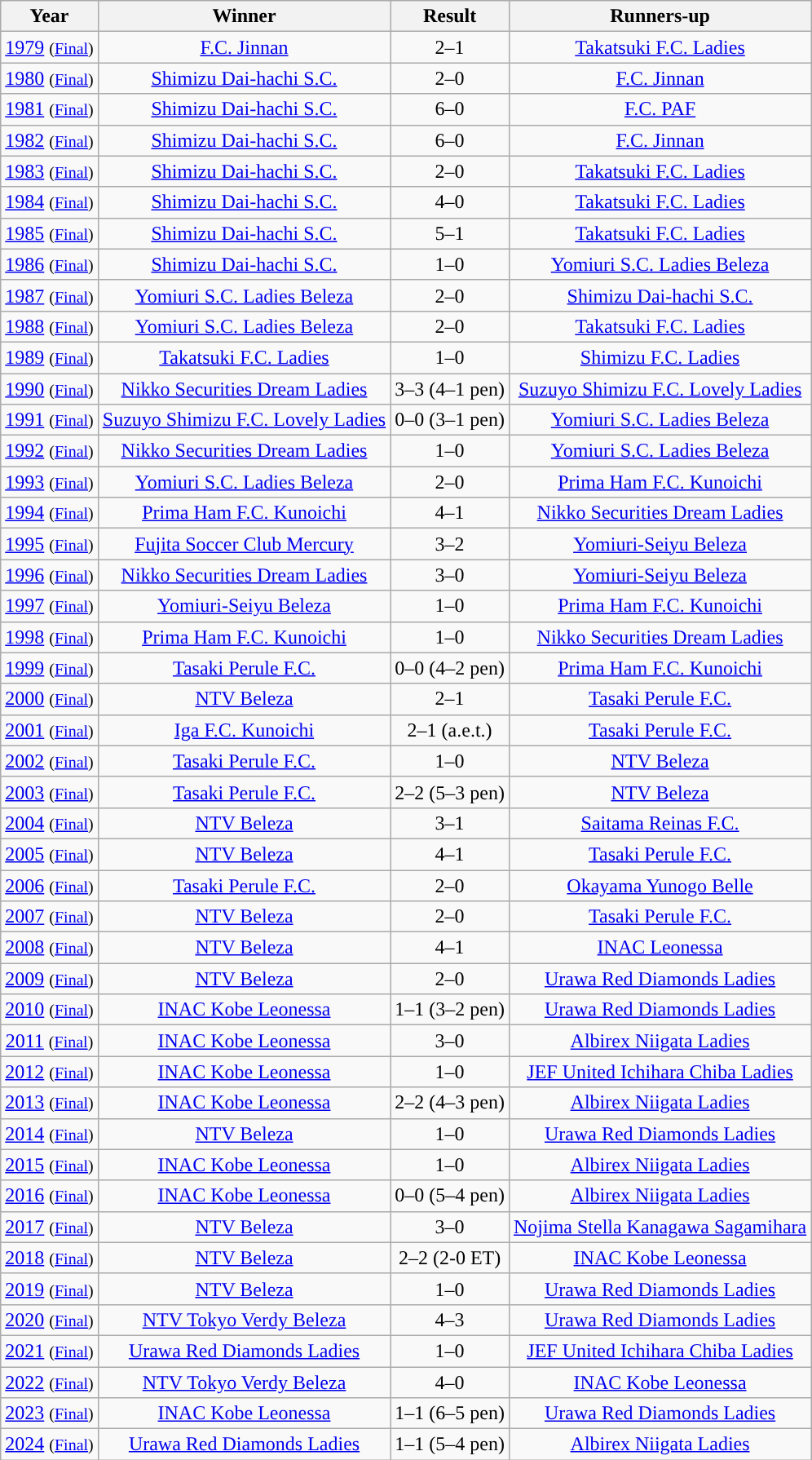<table class="sortable wikitable" style="text-align: center;">
<tr>
<th>Year</th>
<th>Winner</th>
<th>Result</th>
<th>Runners-up</th>
</tr>
<tr>
<td><a href='#'>1979</a> <small>(<a href='#'>Final</a>)</small></td>
<td><a href='#'>F.C. Jinnan</a></td>
<td>2–1</td>
<td><a href='#'>Takatsuki F.C. Ladies</a></td>
</tr>
<tr>
<td><a href='#'>1980</a> <small>(<a href='#'>Final</a>)</small></td>
<td><a href='#'>Shimizu Dai-hachi S.C.</a></td>
<td>2–0</td>
<td><a href='#'>F.C. Jinnan</a></td>
</tr>
<tr>
<td><a href='#'>1981</a> <small>(<a href='#'>Final</a>)</small></td>
<td><a href='#'>Shimizu Dai-hachi S.C.</a></td>
<td>6–0</td>
<td><a href='#'>F.C. PAF</a></td>
</tr>
<tr>
<td><a href='#'>1982</a> <small>(<a href='#'>Final</a>)</small></td>
<td><a href='#'>Shimizu Dai-hachi S.C.</a></td>
<td>6–0</td>
<td><a href='#'>F.C. Jinnan</a></td>
</tr>
<tr>
<td><a href='#'>1983</a> <small>(<a href='#'>Final</a>)</small></td>
<td><a href='#'>Shimizu Dai-hachi S.C.</a></td>
<td>2–0</td>
<td><a href='#'>Takatsuki F.C. Ladies</a></td>
</tr>
<tr>
<td><a href='#'>1984</a> <small>(<a href='#'>Final</a>)</small></td>
<td><a href='#'>Shimizu Dai-hachi S.C.</a></td>
<td>4–0</td>
<td><a href='#'>Takatsuki F.C. Ladies</a></td>
</tr>
<tr>
<td><a href='#'>1985</a> <small>(<a href='#'>Final</a>)</small></td>
<td><a href='#'>Shimizu Dai-hachi S.C.</a></td>
<td>5–1</td>
<td><a href='#'>Takatsuki F.C. Ladies</a></td>
</tr>
<tr>
<td><a href='#'>1986</a> <small>(<a href='#'>Final</a>)</small></td>
<td><a href='#'>Shimizu Dai-hachi S.C.</a></td>
<td>1–0</td>
<td><a href='#'>Yomiuri S.C. Ladies Beleza</a></td>
</tr>
<tr>
<td><a href='#'>1987</a> <small>(<a href='#'>Final</a>)</small></td>
<td><a href='#'>Yomiuri S.C. Ladies Beleza</a></td>
<td>2–0</td>
<td><a href='#'>Shimizu Dai-hachi S.C.</a></td>
</tr>
<tr>
<td><a href='#'>1988</a> <small>(<a href='#'>Final</a>)</small></td>
<td><a href='#'>Yomiuri S.C. Ladies Beleza</a></td>
<td>2–0</td>
<td><a href='#'>Takatsuki F.C. Ladies</a></td>
</tr>
<tr>
<td><a href='#'>1989</a> <small>(<a href='#'>Final</a>)</small></td>
<td><a href='#'>Takatsuki F.C. Ladies</a></td>
<td>1–0</td>
<td><a href='#'>Shimizu F.C. Ladies</a></td>
</tr>
<tr>
<td><a href='#'>1990</a> <small>(<a href='#'>Final</a>)</small></td>
<td><a href='#'>Nikko Securities Dream Ladies</a></td>
<td>3–3 (4–1 pen)</td>
<td><a href='#'>Suzuyo Shimizu F.C. Lovely Ladies</a></td>
</tr>
<tr>
<td><a href='#'>1991</a> <small>(<a href='#'>Final</a>)</small></td>
<td><a href='#'>Suzuyo Shimizu F.C. Lovely Ladies</a></td>
<td>0–0 (3–1 pen)</td>
<td><a href='#'>Yomiuri S.C. Ladies Beleza</a></td>
</tr>
<tr>
<td><a href='#'>1992</a> <small>(<a href='#'>Final</a>)</small></td>
<td><a href='#'>Nikko Securities Dream Ladies</a></td>
<td>1–0</td>
<td><a href='#'>Yomiuri S.C. Ladies Beleza</a></td>
</tr>
<tr>
<td><a href='#'>1993</a> <small>(<a href='#'>Final</a>)</small></td>
<td><a href='#'>Yomiuri S.C. Ladies Beleza</a></td>
<td>2–0</td>
<td><a href='#'>Prima Ham F.C. Kunoichi</a></td>
</tr>
<tr>
<td><a href='#'>1994</a> <small>(<a href='#'>Final</a>)</small></td>
<td><a href='#'>Prima Ham F.C. Kunoichi</a></td>
<td>4–1</td>
<td><a href='#'>Nikko Securities Dream Ladies</a></td>
</tr>
<tr>
<td><a href='#'>1995</a> <small>(<a href='#'>Final</a>)</small></td>
<td><a href='#'>Fujita Soccer Club Mercury</a></td>
<td>3–2</td>
<td><a href='#'>Yomiuri-Seiyu Beleza</a></td>
</tr>
<tr>
<td><a href='#'>1996</a> <small>(<a href='#'>Final</a>)</small></td>
<td><a href='#'>Nikko Securities Dream Ladies</a></td>
<td>3–0</td>
<td><a href='#'>Yomiuri-Seiyu Beleza</a></td>
</tr>
<tr>
<td><a href='#'>1997</a> <small>(<a href='#'>Final</a>)</small></td>
<td><a href='#'>Yomiuri-Seiyu Beleza</a></td>
<td>1–0</td>
<td><a href='#'>Prima Ham F.C. Kunoichi</a></td>
</tr>
<tr>
<td><a href='#'>1998</a> <small>(<a href='#'>Final</a>)</small></td>
<td><a href='#'>Prima Ham F.C. Kunoichi</a></td>
<td>1–0</td>
<td><a href='#'>Nikko Securities Dream Ladies</a></td>
</tr>
<tr>
<td><a href='#'>1999</a> <small>(<a href='#'>Final</a>)</small></td>
<td><a href='#'>Tasaki Perule F.C.</a></td>
<td>0–0 (4–2 pen)</td>
<td><a href='#'>Prima Ham F.C. Kunoichi</a></td>
</tr>
<tr>
<td><a href='#'>2000</a> <small>(<a href='#'>Final</a>)</small></td>
<td><a href='#'>NTV Beleza</a></td>
<td>2–1</td>
<td><a href='#'>Tasaki Perule F.C.</a></td>
</tr>
<tr>
<td><a href='#'>2001</a> <small>(<a href='#'>Final</a>)</small></td>
<td><a href='#'>Iga F.C. Kunoichi</a></td>
<td>2–1 (a.e.t.)</td>
<td><a href='#'>Tasaki Perule F.C.</a></td>
</tr>
<tr>
<td><a href='#'>2002</a> <small>(<a href='#'>Final</a>)</small></td>
<td><a href='#'>Tasaki Perule F.C.</a></td>
<td>1–0</td>
<td><a href='#'>NTV Beleza</a></td>
</tr>
<tr>
<td><a href='#'>2003</a> <small>(<a href='#'>Final</a>)</small></td>
<td><a href='#'>Tasaki Perule F.C.</a></td>
<td>2–2 (5–3 pen)</td>
<td><a href='#'>NTV Beleza</a></td>
</tr>
<tr>
<td><a href='#'>2004</a> <small>(<a href='#'>Final</a>)</small></td>
<td><a href='#'>NTV Beleza</a></td>
<td>3–1</td>
<td><a href='#'>Saitama Reinas F.C.</a></td>
</tr>
<tr>
<td><a href='#'>2005</a> <small>(<a href='#'>Final</a>)</small></td>
<td><a href='#'>NTV Beleza</a></td>
<td>4–1</td>
<td><a href='#'>Tasaki Perule F.C.</a></td>
</tr>
<tr>
<td><a href='#'>2006</a> <small>(<a href='#'>Final</a>)</small></td>
<td><a href='#'>Tasaki Perule F.C.</a></td>
<td>2–0</td>
<td><a href='#'>Okayama Yunogo Belle</a></td>
</tr>
<tr>
<td><a href='#'>2007</a> <small>(<a href='#'>Final</a>)</small></td>
<td><a href='#'>NTV Beleza</a></td>
<td>2–0</td>
<td><a href='#'>Tasaki Perule F.C.</a></td>
</tr>
<tr>
<td><a href='#'>2008</a> <small>(<a href='#'>Final</a>)</small></td>
<td><a href='#'>NTV Beleza</a></td>
<td>4–1</td>
<td><a href='#'>INAC Leonessa</a></td>
</tr>
<tr>
<td><a href='#'>2009</a> <small>(<a href='#'>Final</a>)</small></td>
<td><a href='#'>NTV Beleza</a></td>
<td>2–0</td>
<td><a href='#'>Urawa Red Diamonds Ladies</a></td>
</tr>
<tr>
<td><a href='#'>2010</a> <small>(<a href='#'>Final</a>)</small></td>
<td><a href='#'>INAC Kobe Leonessa</a></td>
<td>1–1 (3–2 pen)</td>
<td><a href='#'>Urawa Red Diamonds Ladies</a></td>
</tr>
<tr>
<td><a href='#'>2011</a> <small>(<a href='#'>Final</a>)</small></td>
<td><a href='#'>INAC Kobe Leonessa</a></td>
<td>3–0</td>
<td><a href='#'>Albirex Niigata Ladies</a></td>
</tr>
<tr>
<td><a href='#'>2012</a> <small>(<a href='#'>Final</a>)</small></td>
<td><a href='#'>INAC Kobe Leonessa</a></td>
<td>1–0</td>
<td><a href='#'>JEF United Ichihara Chiba Ladies</a></td>
</tr>
<tr>
<td><a href='#'>2013</a> <small>(<a href='#'>Final</a>)</small></td>
<td><a href='#'>INAC Kobe Leonessa</a></td>
<td>2–2 (4–3 pen)</td>
<td><a href='#'>Albirex Niigata Ladies</a></td>
</tr>
<tr>
<td><a href='#'>2014</a> <small>(<a href='#'>Final</a>)</small></td>
<td><a href='#'>NTV Beleza</a></td>
<td>1–0</td>
<td><a href='#'>Urawa Red Diamonds Ladies</a></td>
</tr>
<tr>
<td><a href='#'>2015</a> <small>(<a href='#'>Final</a>)</small></td>
<td><a href='#'>INAC Kobe Leonessa</a></td>
<td>1–0</td>
<td><a href='#'>Albirex Niigata Ladies</a></td>
</tr>
<tr>
<td><a href='#'>2016</a> <small>(<a href='#'>Final</a>)</small></td>
<td><a href='#'>INAC Kobe Leonessa</a></td>
<td>0–0 (5–4 pen)</td>
<td><a href='#'>Albirex Niigata Ladies</a></td>
</tr>
<tr>
<td><a href='#'>2017</a> <small>(<a href='#'>Final</a>)</small></td>
<td><a href='#'>NTV Beleza</a></td>
<td>3–0</td>
<td><a href='#'>Nojima Stella Kanagawa Sagamihara</a></td>
</tr>
<tr>
<td><a href='#'>2018</a> <small>(<a href='#'>Final</a>)</small></td>
<td><a href='#'>NTV Beleza</a></td>
<td>2–2 (2-0 ET)</td>
<td><a href='#'>INAC Kobe Leonessa</a></td>
</tr>
<tr>
<td><a href='#'>2019</a> <small>(<a href='#'>Final</a>)</small></td>
<td><a href='#'>NTV Beleza</a></td>
<td>1–0</td>
<td><a href='#'>Urawa Red Diamonds Ladies</a></td>
</tr>
<tr>
<td><a href='#'>2020</a> <small>(<a href='#'>Final</a>)</small></td>
<td><a href='#'>NTV Tokyo Verdy Beleza</a></td>
<td>4–3</td>
<td><a href='#'>Urawa Red Diamonds Ladies</a></td>
</tr>
<tr>
<td><a href='#'>2021</a> <small>(<a href='#'>Final</a>)</small></td>
<td><a href='#'>Urawa Red Diamonds Ladies</a></td>
<td>1–0</td>
<td><a href='#'>JEF United Ichihara Chiba Ladies</a></td>
</tr>
<tr>
<td><a href='#'>2022</a> <small>(<a href='#'>Final</a>)</small></td>
<td><a href='#'>NTV Tokyo Verdy Beleza</a></td>
<td>4–0</td>
<td><a href='#'>INAC Kobe Leonessa</a></td>
</tr>
<tr>
<td><a href='#'>2023</a> <small>(<a href='#'>Final</a>)</small></td>
<td><a href='#'>INAC Kobe Leonessa</a></td>
<td>1–1 (6–5 pen)</td>
<td><a href='#'>Urawa Red Diamonds Ladies</a></td>
</tr>
<tr>
<td><a href='#'>2024</a> <small>(<a href='#'>Final</a>)</small></td>
<td><a href='#'>Urawa Red Diamonds Ladies</a></td>
<td>1–1 (5–4 pen)</td>
<td><a href='#'>Albirex Niigata Ladies</a></td>
</tr>
</table>
